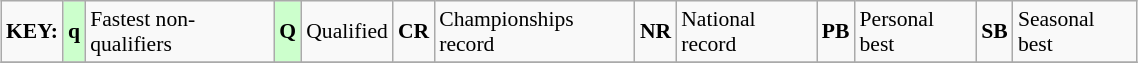<table class="wikitable" style="margin:0.5em auto; font-size:90%;position:relative;" width=60%>
<tr>
<td><strong>KEY:</strong></td>
<td bgcolor=ccffcc align=center><strong>q</strong></td>
<td>Fastest non-qualifiers</td>
<td bgcolor=ccffcc align=center><strong>Q</strong></td>
<td>Qualified</td>
<td align=center><strong>CR</strong></td>
<td>Championships record</td>
<td align=center><strong>NR</strong></td>
<td>National record</td>
<td align=center><strong>PB</strong></td>
<td>Personal best</td>
<td align=center><strong>SB</strong></td>
<td>Seasonal best</td>
</tr>
<tr>
</tr>
</table>
